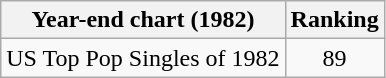<table class="wikitable">
<tr>
<th>Year-end chart (1982)</th>
<th>Ranking</th>
</tr>
<tr>
<td>US Top Pop Singles of 1982</td>
<td style="text-align:center;">89</td>
</tr>
</table>
